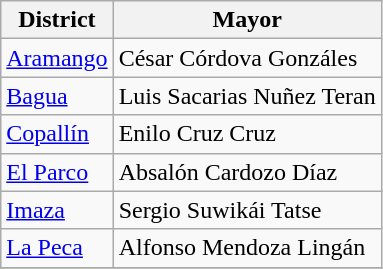<table class="wikitable">
<tr>
<th>District</th>
<th>Mayor</th>
</tr>
<tr>
<td><a href='#'>Aramango</a></td>
<td>César Córdova Gonzáles</td>
</tr>
<tr>
<td><a href='#'>Bagua</a></td>
<td>Luis Sacarias Nuñez Teran</td>
</tr>
<tr>
<td><a href='#'>Copallín</a></td>
<td>Enilo Cruz Cruz</td>
</tr>
<tr>
<td><a href='#'>El Parco</a></td>
<td>Absalón Cardozo Díaz</td>
</tr>
<tr>
<td><a href='#'>Imaza</a></td>
<td>Sergio Suwikái Tatse</td>
</tr>
<tr>
<td><a href='#'>La Peca</a></td>
<td>Alfonso Mendoza Lingán</td>
</tr>
<tr>
</tr>
</table>
